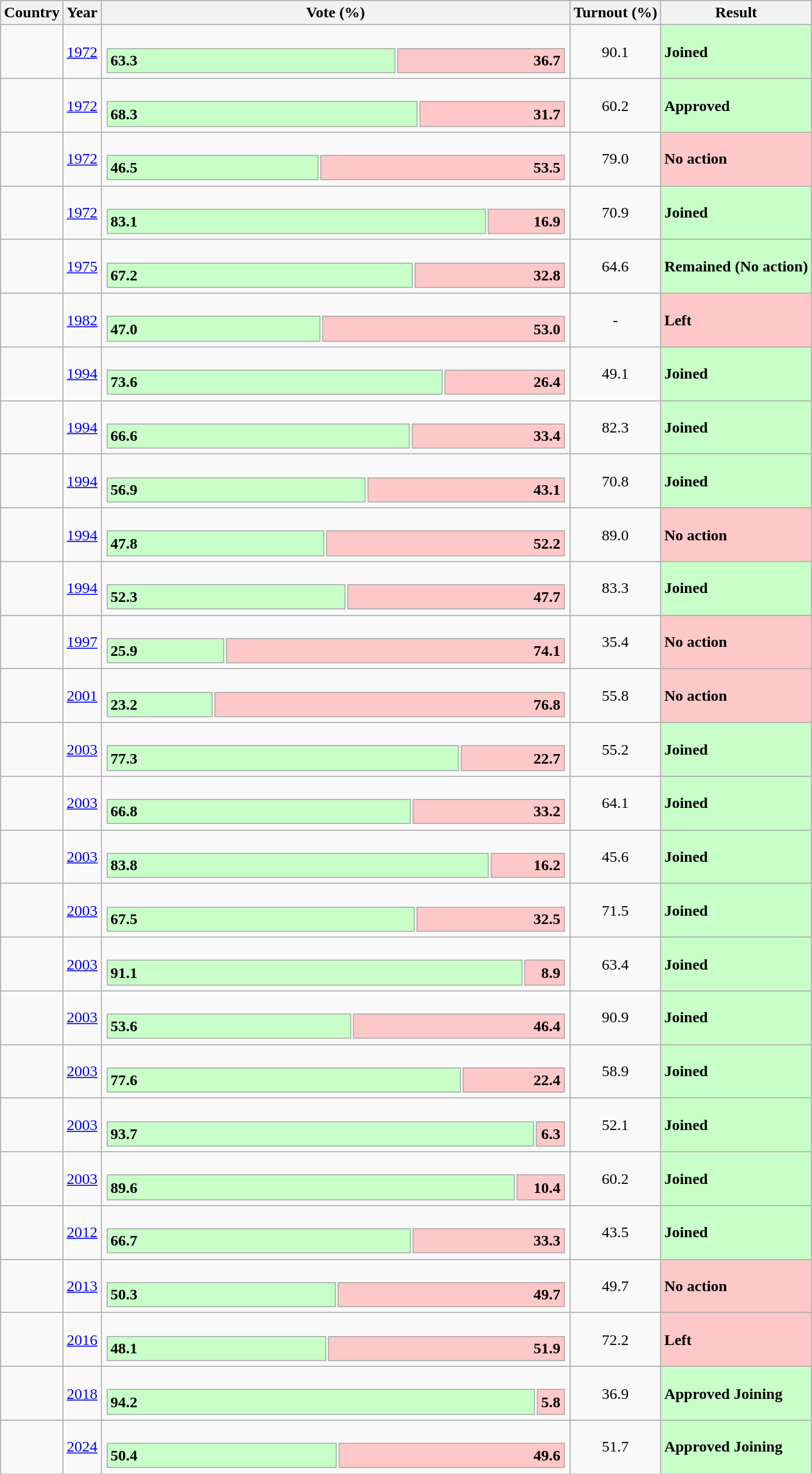<table class="wikitable">
<tr>
<th>Country</th>
<th>Year</th>
<th>Vote (%)</th>
<th>Turnout (%)</th>
<th>Result</th>
</tr>
<tr>
<td></td>
<td><a href='#'>1972</a></td>
<td><br><table style="width:30em; font-weight:bold">
<tr>
<td style="background:#c8ffc8; width:63.3%;">63.3</td>
<td style="background:#ffc8c8; width:36.7%; text-align:right">36.7</td>
</tr>
</table>
</td>
<td style="text-align:center">90.1</td>
<td style="background:#c8ffc8; font-weight:bold">Joined</td>
</tr>
<tr>
<td></td>
<td><a href='#'>1972</a></td>
<td><br><table style="width:30em; font-weight:bold">
<tr>
<td style="background:#c8ffc8; width:68.3%;">68.3</td>
<td style="background:#ffc8c8; width:31.7%; text-align:right">31.7</td>
</tr>
</table>
</td>
<td style="text-align:center">60.2</td>
<td style="background:#c8ffc8; font-weight:bold">Approved</td>
</tr>
<tr>
<td></td>
<td><a href='#'>1972</a></td>
<td><br><table style="width:30em; font-weight:bold">
<tr>
<td style="background:#c8ffc8; width:46.5%;">46.5</td>
<td style="background:#ffc8c8; width:53.5%; text-align:right">53.5</td>
</tr>
</table>
</td>
<td style="text-align:center">79.0</td>
<td style="background:#ffc8c8; font-weight:bold">No action</td>
</tr>
<tr>
<td></td>
<td><a href='#'>1972</a></td>
<td><br><table style="width:30em; font-weight:bold">
<tr>
<td style="background:#c8ffc8; width:83.1%;">83.1</td>
<td style="background:#ffc8c8; width:16.9%; text-align:right">16.9</td>
</tr>
</table>
</td>
<td style="text-align:center">70.9</td>
<td style="background:#c8ffc8; font-weight:bold">Joined</td>
</tr>
<tr>
<td></td>
<td><a href='#'>1975</a></td>
<td><br><table style="width:30em; font-weight:bold">
<tr>
<td style="background:#c8ffc8; width:67.2%;">67.2</td>
<td style="background:#ffc8c8; width:32.8%; text-align:right">32.8</td>
</tr>
</table>
</td>
<td style="text-align:center">64.6</td>
<td style="background:#c8ffc8; font-weight:bold">Remained (No action)</td>
</tr>
<tr>
<td></td>
<td><a href='#'>1982</a></td>
<td><br><table style="width:30em; font-weight:bold">
<tr>
<td style="background:#c8ffc8; width:47%;">47.0</td>
<td style="background:#ffc8c8; width:53%; text-align:right">53.0</td>
</tr>
</table>
</td>
<td style="text-align:center">-</td>
<td style="background:#ffc8c8; font-weight:bold">Left</td>
</tr>
<tr>
<td></td>
<td><a href='#'>1994</a></td>
<td><br><table style="width:30em; font-weight:bold">
<tr>
<td style="background:#c8ffc8; width:73.6%;">73.6</td>
<td style="background:#ffc8c8; width:26.4%; text-align:right">26.4</td>
</tr>
</table>
</td>
<td style="text-align:center">49.1</td>
<td style="background:#c8ffc8; font-weight:bold">Joined</td>
</tr>
<tr>
<td></td>
<td><a href='#'>1994</a></td>
<td><br><table style="width:30em; font-weight:bold">
<tr>
<td style="background:#c8ffc8; width:66.6%;">66.6</td>
<td style="background:#ffc8c8; width:33.4%; text-align:right">33.4</td>
</tr>
</table>
</td>
<td style="text-align:center">82.3</td>
<td style="background:#c8ffc8; font-weight:bold">Joined</td>
</tr>
<tr>
<td></td>
<td><a href='#'>1994</a></td>
<td><br><table style="width:30em; font-weight:bold">
<tr>
<td style="background:#c8ffc8; width:56.9%;">56.9</td>
<td style="background:#ffc8c8; width:43.1%; text-align:right">43.1</td>
</tr>
</table>
</td>
<td style="text-align:center">70.8</td>
<td style="background:#c8ffc8; font-weight:bold">Joined</td>
</tr>
<tr>
<td></td>
<td><a href='#'>1994</a></td>
<td><br><table style="width:30em; font-weight:bold">
<tr>
<td style="background:#c8ffc8; width:47.8%;">47.8</td>
<td style="background:#ffc8c8; width:52.2%; text-align:right">52.2</td>
</tr>
</table>
</td>
<td style="text-align:center">89.0</td>
<td style="background:#ffc8c8; font-weight:bold">No action</td>
</tr>
<tr>
<td></td>
<td><a href='#'>1994</a></td>
<td><br><table style="width:30em; font-weight:bold">
<tr>
<td style="background:#c8ffc8; width:52.3%;">52.3</td>
<td style="background:#ffc8c8; width:47.7%; text-align:right">47.7</td>
</tr>
</table>
</td>
<td style="text-align:center">83.3</td>
<td style="background:#c8ffc8; font-weight:bold">Joined</td>
</tr>
<tr>
<td></td>
<td><a href='#'>1997</a></td>
<td><br><table style="width:30em; font-weight:bold">
<tr>
<td style="background:#c8ffc8; width:25.9%;">25.9</td>
<td style="background:#ffc8c8; width:74.1%; text-align:right">74.1</td>
</tr>
</table>
</td>
<td style="text-align:center">35.4</td>
<td style="background:#ffc8c8; font-weight:bold">No action</td>
</tr>
<tr>
<td></td>
<td><a href='#'>2001</a></td>
<td><br><table style="width:30em; font-weight:bold">
<tr>
<td style="background:#c8ffc8; width:23.2%;">23.2</td>
<td style="background:#ffc8c8; width:76.8%; text-align:right">76.8</td>
</tr>
</table>
</td>
<td style="text-align:center">55.8</td>
<td style="background:#ffc8c8; font-weight:bold">No action</td>
</tr>
<tr>
<td></td>
<td><a href='#'>2003</a></td>
<td><br><table style="width:30em; font-weight:bold">
<tr>
<td style="background:#c8ffc8; width:77.3%;">77.3</td>
<td style="background:#ffc8c8; width:22.7%; text-align:right">22.7</td>
</tr>
</table>
</td>
<td style="text-align:center">55.2</td>
<td style="background:#c8ffc8; font-weight:bold">Joined</td>
</tr>
<tr>
<td></td>
<td><a href='#'>2003</a></td>
<td><br><table style="width:30em; font-weight:bold">
<tr>
<td style="background:#c8ffc8; width:66.8%;">66.8</td>
<td style="background:#ffc8c8; width:33.2%; text-align:right">33.2</td>
</tr>
</table>
</td>
<td style="text-align:center">64.1</td>
<td style="background:#c8ffc8; font-weight:bold">Joined</td>
</tr>
<tr>
<td></td>
<td><a href='#'>2003</a></td>
<td><br><table style="width:30em; font-weight:bold">
<tr>
<td style="background:#c8ffc8; width:83.8%;">83.8</td>
<td style="background:#ffc8c8; width:16.2%; text-align:right">16.2</td>
</tr>
</table>
</td>
<td style="text-align:center">45.6</td>
<td style="background:#c8ffc8; font-weight:bold">Joined</td>
</tr>
<tr>
<td></td>
<td><a href='#'>2003</a></td>
<td><br><table style="width:30em; font-weight:bold">
<tr>
<td style="background:#c8ffc8; width:67.5%;">67.5</td>
<td style="background:#ffc8c8; width:32.5%; text-align:right">32.5</td>
</tr>
</table>
</td>
<td style="text-align:center">71.5</td>
<td style="background:#c8ffc8; font-weight:bold">Joined</td>
</tr>
<tr>
<td></td>
<td><a href='#'>2003</a></td>
<td><br><table style="width:30em; font-weight:bold">
<tr>
<td style="background:#c8ffc8; width:91.1%;">91.1</td>
<td style="background:#ffc8c8; width:8.9%; text-align:right">8.9</td>
</tr>
</table>
</td>
<td style="text-align:center">63.4</td>
<td style="background:#c8ffc8; font-weight:bold">Joined</td>
</tr>
<tr>
<td></td>
<td><a href='#'>2003</a></td>
<td><br><table style="width:30em; font-weight:bold">
<tr>
<td style="background:#c8ffc8; width:53.6%;">53.6</td>
<td style="background:#ffc8c8; width:46.4%; text-align:right">46.4</td>
</tr>
</table>
</td>
<td style="text-align:center">90.9</td>
<td style="background:#c8ffc8; font-weight:bold">Joined</td>
</tr>
<tr>
<td></td>
<td><a href='#'>2003</a></td>
<td><br><table style="width:30em; font-weight:bold">
<tr>
<td style="background:#c8ffc8; width:77.6%;">77.6</td>
<td style="background:#ffc8c8; width:22.4%; text-align:right">22.4</td>
</tr>
</table>
</td>
<td style="text-align:center">58.9</td>
<td style="background:#c8ffc8; font-weight:bold">Joined</td>
</tr>
<tr>
<td></td>
<td><a href='#'>2003</a></td>
<td><br><table style="width:30em; font-weight:bold">
<tr>
<td style="background:#c8ffc8; width:93.7%;">93.7</td>
<td style="background:#ffc8c8; width:6.3%; text-align:right">6.3</td>
</tr>
</table>
</td>
<td style="text-align:center">52.1</td>
<td style="background:#c8ffc8; font-weight:bold">Joined</td>
</tr>
<tr>
<td></td>
<td><a href='#'>2003</a></td>
<td><br><table style="width:30em; font-weight:bold">
<tr>
<td style="background:#c8ffc8; width:89.6%;">89.6</td>
<td style="background:#ffc8c8; width:10.4%; text-align:right">10.4</td>
</tr>
</table>
</td>
<td style="text-align:center">60.2</td>
<td style="background:#c8ffc8; font-weight:bold">Joined</td>
</tr>
<tr>
<td></td>
<td><a href='#'>2012</a></td>
<td><br><table style="width:30em; font-weight:bold">
<tr>
<td style="background:#c8ffc8; width:66.7%;">66.7</td>
<td style="background:#ffc8c8; width:33.3%; text-align:right">33.3</td>
</tr>
</table>
</td>
<td style="text-align:center">43.5</td>
<td style="background:#c8ffc8; font-weight:bold">Joined</td>
</tr>
<tr>
<td></td>
<td><a href='#'>2013</a></td>
<td><br><table style="width:30em; font-weight:bold">
<tr>
<td style="background:#c8ffc8; width:50.3%;">50.3</td>
<td style="background:#ffc8c8; width:49.7%; text-align:right">49.7</td>
</tr>
</table>
</td>
<td style="text-align:center">49.7</td>
<td style="background:#ffc8c8; font-weight:bold">No action</td>
</tr>
<tr>
<td></td>
<td><a href='#'>2016</a></td>
<td><br><table style="width:30em; font-weight:bold">
<tr>
<td style="background:#c8ffc8; width:48.1%;">48.1</td>
<td style="background:#ffc8c8; width:51.9%; text-align:right">51.9</td>
</tr>
</table>
</td>
<td style="text-align:center">72.2</td>
<td style="background:#ffc8c8; font-weight:bold">Left</td>
</tr>
<tr>
<td></td>
<td><a href='#'>2018</a></td>
<td><br><table style="width:30em; font-weight:bold">
<tr>
<td style="background:#c8ffc8; width:94.2%;">94.2</td>
<td style="background:#ffc8c8; width:5.8%; text-align:right">5.8</td>
</tr>
</table>
</td>
<td style="text-align:center">36.9</td>
<td style="background:#c8ffc8; font-weight:bold">Approved Joining</td>
</tr>
<tr>
<td></td>
<td><a href='#'>2024</a></td>
<td><br><table style="width:30em; font-weight:bold">
<tr>
<td style="background:#c8ffc8; width:50.4%;">50.4</td>
<td style="background:#ffc8c8; width:49.6; text-align:right">49.6</td>
</tr>
</table>
</td>
<td style="text-align:center">51.7</td>
<td style="background:#c8ffc8; font-weight:bold">Approved Joining</td>
</tr>
</table>
